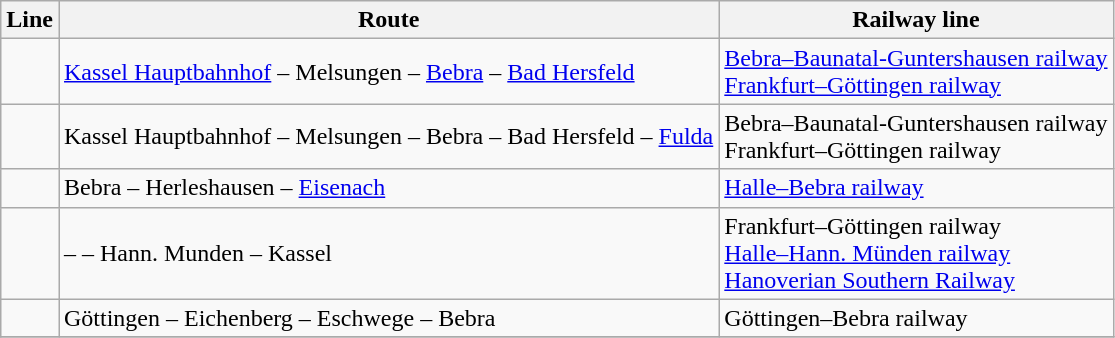<table class="wikitable">
<tr class="hintergrundfarbe6">
<th>Line</th>
<th>Route</th>
<th>Railway line</th>
</tr>
<tr>
<td></td>
<td><a href='#'>Kassel Hauptbahnhof</a> – Melsungen – <a href='#'>Bebra</a> – <a href='#'>Bad Hersfeld</a></td>
<td><a href='#'>Bebra–Baunatal-Guntershausen railway</a><br><a href='#'>Frankfurt–Göttingen railway</a></td>
</tr>
<tr>
<td></td>
<td>Kassel Hauptbahnhof – Melsungen – Bebra – Bad Hersfeld – <a href='#'>Fulda</a></td>
<td>Bebra–Baunatal-Guntershausen railway<br>Frankfurt–Göttingen railway</td>
</tr>
<tr>
<td></td>
<td>Bebra – Herleshausen – <a href='#'>Eisenach</a></td>
<td><a href='#'>Halle–Bebra railway</a></td>
</tr>
<tr>
<td></td>
<td> –  – Hann. Munden – Kassel</td>
<td>Frankfurt–Göttingen railway<br><a href='#'>Halle–Hann. Münden railway</a><br><a href='#'>Hanoverian Southern Railway</a></td>
</tr>
<tr>
<td></td>
<td>Göttingen – Eichenberg – Eschwege – Bebra</td>
<td>Göttingen–Bebra railway</td>
</tr>
<tr>
</tr>
</table>
